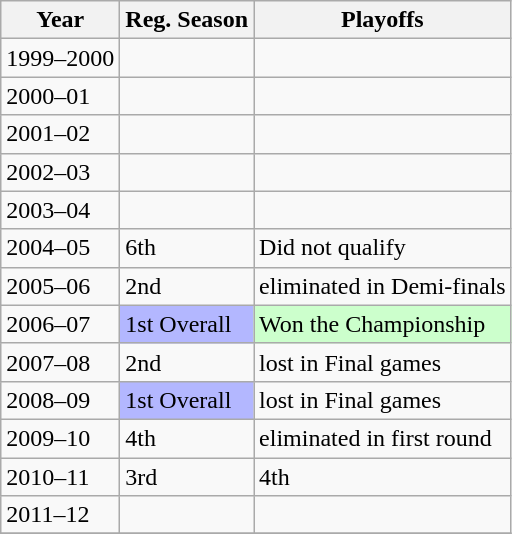<table class="wikitable">
<tr>
<th>Year</th>
<th>Reg. Season</th>
<th>Playoffs</th>
</tr>
<tr>
<td>1999–2000</td>
<td></td>
<td></td>
</tr>
<tr>
<td>2000–01</td>
<td></td>
<td></td>
</tr>
<tr>
<td>2001–02</td>
<td></td>
<td></td>
</tr>
<tr>
<td>2002–03</td>
<td></td>
<td></td>
</tr>
<tr>
<td>2003–04</td>
<td></td>
<td></td>
</tr>
<tr>
<td>2004–05</td>
<td>6th</td>
<td>Did not qualify</td>
</tr>
<tr>
<td>2005–06</td>
<td>2nd</td>
<td>eliminated in Demi-finals</td>
</tr>
<tr>
<td>2006–07</td>
<td bgcolor="B3B7FF">1st Overall </td>
<td bgcolor="CCFFCC">Won the Championship</td>
</tr>
<tr>
<td>2007–08</td>
<td>2nd</td>
<td>lost in Final games</td>
</tr>
<tr>
<td>2008–09</td>
<td bgcolor="B3B7FF">1st Overall</td>
<td>lost in Final games</td>
</tr>
<tr>
<td>2009–10</td>
<td>4th</td>
<td>eliminated in first round</td>
</tr>
<tr>
<td>2010–11</td>
<td>3rd</td>
<td>4th</td>
</tr>
<tr>
<td>2011–12</td>
<td></td>
<td></td>
</tr>
<tr>
</tr>
</table>
